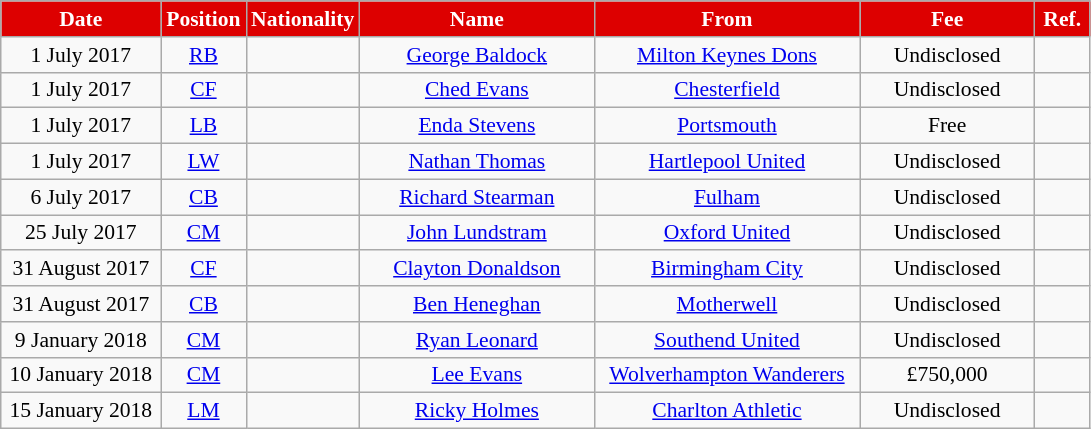<table class="wikitable"  style="text-align:center; font-size:90%; ">
<tr>
<th style="background:#DD0000; color:white; width:100px;">Date</th>
<th style="background:#DD0000; color:white; width:50px;">Position</th>
<th style="background:#DD0000; color:white; width:50px;">Nationality</th>
<th style="background:#DD0000; color:white; width:150px;">Name</th>
<th style="background:#DD0000; color:white; width:170px;">From</th>
<th style="background:#DD0000; color:white; width:110px;">Fee</th>
<th style="background:#DD0000; color:white; width:30px;">Ref.</th>
</tr>
<tr>
<td>1 July 2017</td>
<td><a href='#'>RB</a></td>
<td></td>
<td><a href='#'>George Baldock</a></td>
<td> <a href='#'>Milton Keynes Dons</a></td>
<td>Undisclosed</td>
<td></td>
</tr>
<tr>
<td>1 July 2017</td>
<td><a href='#'>CF</a></td>
<td></td>
<td><a href='#'>Ched Evans</a></td>
<td> <a href='#'>Chesterfield</a></td>
<td>Undisclosed</td>
<td></td>
</tr>
<tr>
<td>1 July 2017</td>
<td><a href='#'>LB</a></td>
<td></td>
<td><a href='#'>Enda Stevens</a></td>
<td> <a href='#'>Portsmouth</a></td>
<td>Free</td>
<td></td>
</tr>
<tr>
<td>1 July 2017</td>
<td><a href='#'>LW</a></td>
<td></td>
<td><a href='#'>Nathan Thomas</a></td>
<td> <a href='#'>Hartlepool United</a></td>
<td>Undisclosed</td>
<td></td>
</tr>
<tr>
<td>6 July 2017</td>
<td><a href='#'>CB</a></td>
<td></td>
<td><a href='#'>Richard Stearman</a></td>
<td> <a href='#'>Fulham</a></td>
<td>Undisclosed</td>
<td></td>
</tr>
<tr>
<td>25 July 2017</td>
<td><a href='#'>CM</a></td>
<td></td>
<td><a href='#'>John Lundstram</a></td>
<td> <a href='#'>Oxford United</a></td>
<td>Undisclosed</td>
<td></td>
</tr>
<tr>
<td>31 August 2017</td>
<td><a href='#'>CF</a></td>
<td></td>
<td><a href='#'>Clayton Donaldson</a></td>
<td> <a href='#'>Birmingham City</a></td>
<td>Undisclosed</td>
<td></td>
</tr>
<tr>
<td>31 August 2017</td>
<td><a href='#'>CB</a></td>
<td></td>
<td><a href='#'>Ben Heneghan</a></td>
<td> <a href='#'>Motherwell</a></td>
<td>Undisclosed</td>
<td></td>
</tr>
<tr>
<td>9 January 2018</td>
<td><a href='#'>CM</a></td>
<td></td>
<td><a href='#'>Ryan Leonard</a></td>
<td> <a href='#'>Southend United</a></td>
<td>Undisclosed</td>
<td></td>
</tr>
<tr>
<td>10 January 2018</td>
<td><a href='#'>CM</a></td>
<td></td>
<td><a href='#'>Lee Evans</a></td>
<td> <a href='#'>Wolverhampton Wanderers</a></td>
<td>£750,000</td>
<td></td>
</tr>
<tr>
<td>15 January 2018</td>
<td><a href='#'>LM</a></td>
<td></td>
<td><a href='#'>Ricky Holmes</a></td>
<td> <a href='#'>Charlton Athletic</a></td>
<td>Undisclosed</td>
<td></td>
</tr>
</table>
